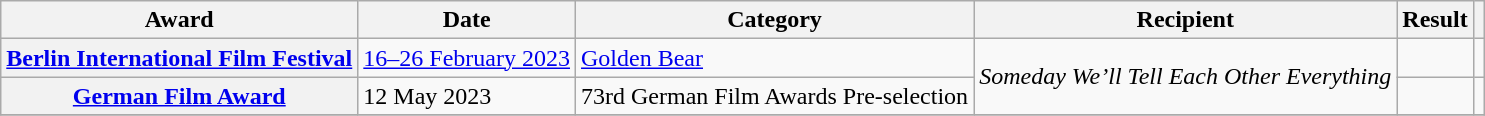<table class="wikitable sortable plainrowheaders">
<tr>
<th>Award</th>
<th>Date</th>
<th>Category</th>
<th>Recipient</th>
<th>Result</th>
<th></th>
</tr>
<tr>
<th scope="row"><a href='#'>Berlin International Film Festival</a></th>
<td><a href='#'>16–26 February 2023</a></td>
<td><a href='#'>Golden Bear</a></td>
<td rowspan=2><em>Someday We’ll Tell Each Other Everything</em></td>
<td></td>
<td align="center" rowspan="1"></td>
</tr>
<tr>
<th scope="row"><a href='#'>German Film Award</a></th>
<td>12 May 2023</td>
<td>73rd German Film Awards Pre-selection</td>
<td></td>
<td align="center" rowspan="1"></td>
</tr>
<tr>
</tr>
</table>
